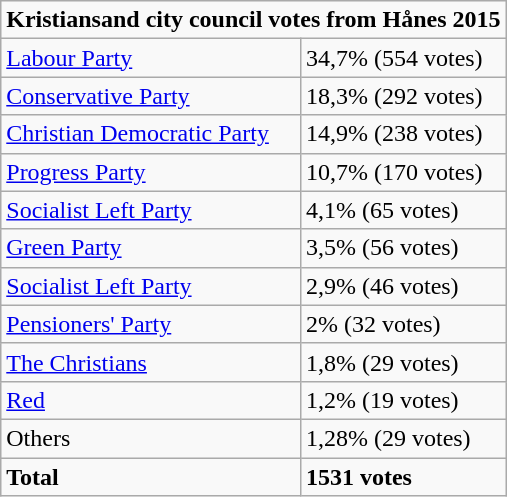<table class="wikitable" style="center;">
<tr>
<td colspan="2"><strong>Kristiansand city council votes from Hånes 2015</strong></td>
</tr>
<tr>
<td><a href='#'>Labour Party</a></td>
<td>34,7% (554 votes)</td>
</tr>
<tr>
<td><a href='#'>Conservative Party</a></td>
<td>18,3% (292 votes)</td>
</tr>
<tr>
<td><a href='#'>Christian Democratic Party</a></td>
<td>14,9% (238 votes)</td>
</tr>
<tr>
<td><a href='#'>Progress Party</a></td>
<td>10,7% (170 votes)</td>
</tr>
<tr>
<td><a href='#'>Socialist Left Party</a></td>
<td>4,1% (65 votes)</td>
</tr>
<tr>
<td><a href='#'>Green Party</a></td>
<td>3,5% (56 votes)</td>
</tr>
<tr>
<td><a href='#'>Socialist Left Party</a></td>
<td>2,9% (46 votes)</td>
</tr>
<tr>
<td><a href='#'>Pensioners' Party</a></td>
<td>2% (32 votes)</td>
</tr>
<tr>
<td><a href='#'>The Christians</a></td>
<td>1,8% (29 votes)</td>
</tr>
<tr>
<td><a href='#'>Red</a></td>
<td>1,2% (19 votes)</td>
</tr>
<tr>
<td>Others</td>
<td>1,28% (29 votes)</td>
</tr>
<tr>
<td><strong>Total</strong></td>
<td><strong>1531 votes</strong></td>
</tr>
</table>
